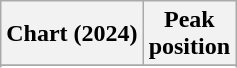<table class="wikitable sortable plainrowheaders" style="text-align:center">
<tr>
<th scope="col">Chart (2024)</th>
<th scope="col">Peak<br>position</th>
</tr>
<tr>
</tr>
<tr>
</tr>
<tr>
</tr>
</table>
